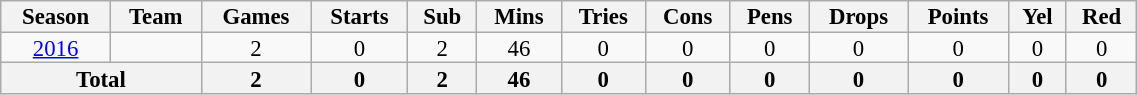<table class="wikitable" style="text-align:center; line-height:90%; font-size:95%; width:60%;">
<tr>
<th>Season</th>
<th>Team</th>
<th>Games</th>
<th>Starts</th>
<th>Sub</th>
<th>Mins</th>
<th>Tries</th>
<th>Cons</th>
<th>Pens</th>
<th>Drops</th>
<th>Points</th>
<th>Yel</th>
<th>Red</th>
</tr>
<tr>
<td><a href='#'>2016</a></td>
<td></td>
<td>2</td>
<td>0</td>
<td>2</td>
<td>46</td>
<td>0</td>
<td>0</td>
<td>0</td>
<td>0</td>
<td>0</td>
<td>0</td>
<td>0</td>
</tr>
<tr>
<th colspan="2">Total</th>
<th>2</th>
<th>0</th>
<th>2</th>
<th>46</th>
<th>0</th>
<th>0</th>
<th>0</th>
<th>0</th>
<th>0</th>
<th>0</th>
<th>0</th>
</tr>
</table>
